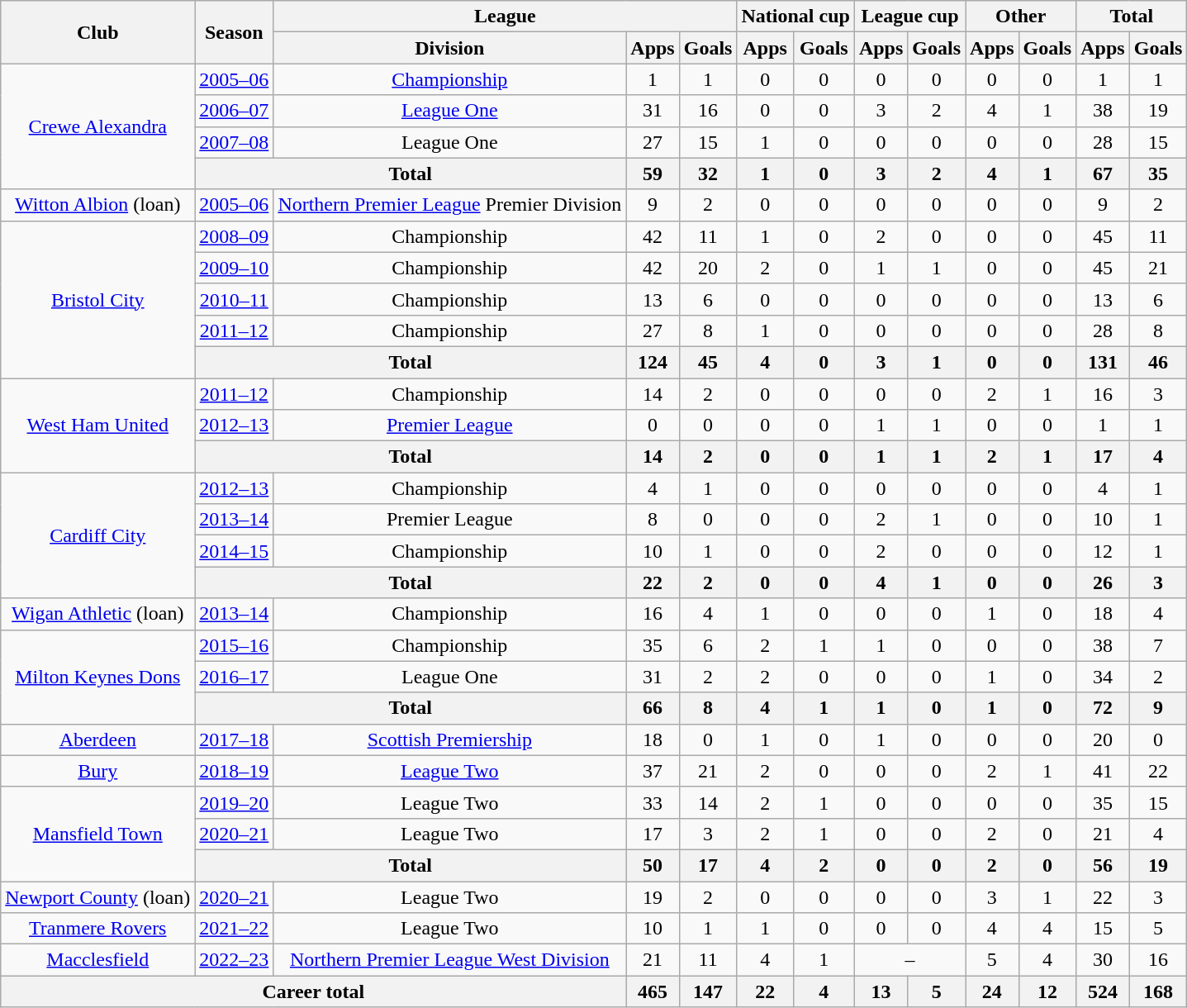<table class="wikitable" style="text-align: center">
<tr>
<th rowspan="2">Club</th>
<th rowspan="2">Season</th>
<th colspan="3">League</th>
<th colspan="2">National cup</th>
<th colspan="2">League cup</th>
<th colspan="2">Other</th>
<th colspan="2">Total</th>
</tr>
<tr>
<th>Division</th>
<th>Apps</th>
<th>Goals</th>
<th>Apps</th>
<th>Goals</th>
<th>Apps</th>
<th>Goals</th>
<th>Apps</th>
<th>Goals</th>
<th>Apps</th>
<th>Goals</th>
</tr>
<tr>
<td rowspan="4"><a href='#'>Crewe Alexandra</a></td>
<td><a href='#'>2005–06</a></td>
<td><a href='#'>Championship</a></td>
<td>1</td>
<td>1</td>
<td>0</td>
<td>0</td>
<td>0</td>
<td>0</td>
<td>0</td>
<td>0</td>
<td>1</td>
<td>1</td>
</tr>
<tr>
<td><a href='#'>2006–07</a></td>
<td><a href='#'>League One</a></td>
<td>31</td>
<td>16</td>
<td>0</td>
<td>0</td>
<td>3</td>
<td>2</td>
<td>4</td>
<td>1</td>
<td>38</td>
<td>19</td>
</tr>
<tr>
<td><a href='#'>2007–08</a></td>
<td>League One</td>
<td>27</td>
<td>15</td>
<td>1</td>
<td>0</td>
<td>0</td>
<td>0</td>
<td>0</td>
<td>0</td>
<td>28</td>
<td>15</td>
</tr>
<tr>
<th colspan="2">Total</th>
<th>59</th>
<th>32</th>
<th>1</th>
<th>0</th>
<th>3</th>
<th>2</th>
<th>4</th>
<th>1</th>
<th>67</th>
<th>35</th>
</tr>
<tr>
<td><a href='#'>Witton Albion</a> (loan)</td>
<td><a href='#'>2005–06</a></td>
<td><a href='#'>Northern Premier League</a> Premier Division</td>
<td>9</td>
<td>2</td>
<td>0</td>
<td>0</td>
<td>0</td>
<td>0</td>
<td>0</td>
<td>0</td>
<td>9</td>
<td>2</td>
</tr>
<tr>
<td rowspan="5"><a href='#'>Bristol City</a></td>
<td><a href='#'>2008–09</a></td>
<td>Championship</td>
<td>42</td>
<td>11</td>
<td>1</td>
<td>0</td>
<td>2</td>
<td>0</td>
<td>0</td>
<td>0</td>
<td>45</td>
<td>11</td>
</tr>
<tr>
<td><a href='#'>2009–10</a></td>
<td>Championship</td>
<td>42</td>
<td>20</td>
<td>2</td>
<td>0</td>
<td>1</td>
<td>1</td>
<td>0</td>
<td>0</td>
<td>45</td>
<td>21</td>
</tr>
<tr>
<td><a href='#'>2010–11</a></td>
<td>Championship</td>
<td>13</td>
<td>6</td>
<td>0</td>
<td>0</td>
<td>0</td>
<td>0</td>
<td>0</td>
<td>0</td>
<td>13</td>
<td>6</td>
</tr>
<tr>
<td><a href='#'>2011–12</a></td>
<td>Championship</td>
<td>27</td>
<td>8</td>
<td>1</td>
<td>0</td>
<td>0</td>
<td>0</td>
<td>0</td>
<td>0</td>
<td>28</td>
<td>8</td>
</tr>
<tr>
<th colspan="2">Total</th>
<th>124</th>
<th>45</th>
<th>4</th>
<th>0</th>
<th>3</th>
<th>1</th>
<th>0</th>
<th>0</th>
<th>131</th>
<th>46</th>
</tr>
<tr>
<td rowspan="3"><a href='#'>West Ham United</a></td>
<td><a href='#'>2011–12</a></td>
<td>Championship</td>
<td>14</td>
<td>2</td>
<td>0</td>
<td>0</td>
<td>0</td>
<td>0</td>
<td>2</td>
<td>1</td>
<td>16</td>
<td>3</td>
</tr>
<tr>
<td><a href='#'>2012–13</a></td>
<td><a href='#'>Premier League</a></td>
<td>0</td>
<td>0</td>
<td>0</td>
<td>0</td>
<td>1</td>
<td>1</td>
<td>0</td>
<td>0</td>
<td>1</td>
<td>1</td>
</tr>
<tr>
<th colspan="2">Total</th>
<th>14</th>
<th>2</th>
<th>0</th>
<th>0</th>
<th>1</th>
<th>1</th>
<th>2</th>
<th>1</th>
<th>17</th>
<th>4</th>
</tr>
<tr>
<td rowspan="4"><a href='#'>Cardiff City</a></td>
<td><a href='#'>2012–13</a></td>
<td>Championship</td>
<td>4</td>
<td>1</td>
<td>0</td>
<td>0</td>
<td>0</td>
<td>0</td>
<td>0</td>
<td>0</td>
<td>4</td>
<td>1</td>
</tr>
<tr>
<td><a href='#'>2013–14</a></td>
<td>Premier League</td>
<td>8</td>
<td>0</td>
<td>0</td>
<td>0</td>
<td>2</td>
<td>1</td>
<td>0</td>
<td>0</td>
<td>10</td>
<td>1</td>
</tr>
<tr>
<td><a href='#'>2014–15</a></td>
<td>Championship</td>
<td>10</td>
<td>1</td>
<td>0</td>
<td>0</td>
<td>2</td>
<td>0</td>
<td>0</td>
<td>0</td>
<td>12</td>
<td>1</td>
</tr>
<tr>
<th colspan="2">Total</th>
<th>22</th>
<th>2</th>
<th>0</th>
<th>0</th>
<th>4</th>
<th>1</th>
<th>0</th>
<th>0</th>
<th>26</th>
<th>3</th>
</tr>
<tr>
<td><a href='#'>Wigan Athletic</a> (loan)</td>
<td><a href='#'>2013–14</a></td>
<td>Championship</td>
<td>16</td>
<td>4</td>
<td>1</td>
<td>0</td>
<td>0</td>
<td>0</td>
<td>1</td>
<td>0</td>
<td>18</td>
<td>4</td>
</tr>
<tr>
<td rowspan="3"><a href='#'>Milton Keynes Dons</a></td>
<td><a href='#'>2015–16</a></td>
<td>Championship</td>
<td>35</td>
<td>6</td>
<td>2</td>
<td>1</td>
<td>1</td>
<td>0</td>
<td>0</td>
<td>0</td>
<td>38</td>
<td>7</td>
</tr>
<tr>
<td><a href='#'>2016–17</a></td>
<td>League One</td>
<td>31</td>
<td>2</td>
<td>2</td>
<td>0</td>
<td>0</td>
<td>0</td>
<td>1</td>
<td>0</td>
<td>34</td>
<td>2</td>
</tr>
<tr>
<th colspan="2">Total</th>
<th>66</th>
<th>8</th>
<th>4</th>
<th>1</th>
<th>1</th>
<th>0</th>
<th>1</th>
<th>0</th>
<th>72</th>
<th>9</th>
</tr>
<tr>
<td><a href='#'>Aberdeen</a></td>
<td><a href='#'>2017–18</a></td>
<td><a href='#'>Scottish Premiership</a></td>
<td>18</td>
<td>0</td>
<td>1</td>
<td>0</td>
<td>1</td>
<td>0</td>
<td>0</td>
<td>0</td>
<td>20</td>
<td>0</td>
</tr>
<tr>
<td><a href='#'>Bury</a></td>
<td><a href='#'>2018–19</a></td>
<td><a href='#'>League Two</a></td>
<td>37</td>
<td>21</td>
<td>2</td>
<td>0</td>
<td>0</td>
<td>0</td>
<td>2</td>
<td>1</td>
<td>41</td>
<td>22</td>
</tr>
<tr>
<td rowspan="3"><a href='#'>Mansfield Town</a></td>
<td><a href='#'>2019–20</a></td>
<td>League Two</td>
<td>33</td>
<td>14</td>
<td>2</td>
<td>1</td>
<td>0</td>
<td>0</td>
<td>0</td>
<td>0</td>
<td>35</td>
<td>15</td>
</tr>
<tr>
<td><a href='#'>2020–21</a></td>
<td>League Two</td>
<td>17</td>
<td>3</td>
<td>2</td>
<td>1</td>
<td>0</td>
<td>0</td>
<td>2</td>
<td>0</td>
<td>21</td>
<td>4</td>
</tr>
<tr>
<th colspan="2">Total</th>
<th>50</th>
<th>17</th>
<th>4</th>
<th>2</th>
<th>0</th>
<th>0</th>
<th>2</th>
<th>0</th>
<th>56</th>
<th>19</th>
</tr>
<tr>
<td><a href='#'>Newport County</a> (loan)</td>
<td><a href='#'>2020–21</a></td>
<td>League Two</td>
<td>19</td>
<td>2</td>
<td>0</td>
<td>0</td>
<td>0</td>
<td>0</td>
<td>3</td>
<td>1</td>
<td>22</td>
<td>3</td>
</tr>
<tr>
<td><a href='#'>Tranmere Rovers</a></td>
<td><a href='#'>2021–22</a></td>
<td>League Two</td>
<td>10</td>
<td>1</td>
<td>1</td>
<td>0</td>
<td>0</td>
<td>0</td>
<td>4</td>
<td>4</td>
<td>15</td>
<td>5</td>
</tr>
<tr>
<td><a href='#'>Macclesfield</a></td>
<td><a href='#'>2022–23</a></td>
<td><a href='#'>Northern Premier League West Division</a></td>
<td>21</td>
<td>11</td>
<td>4</td>
<td>1</td>
<td colspan="2">–</td>
<td>5</td>
<td>4</td>
<td>30</td>
<td>16</td>
</tr>
<tr>
<th colspan="3">Career total</th>
<th>465</th>
<th>147</th>
<th>22</th>
<th>4</th>
<th>13</th>
<th>5</th>
<th>24</th>
<th>12</th>
<th>524</th>
<th>168</th>
</tr>
</table>
